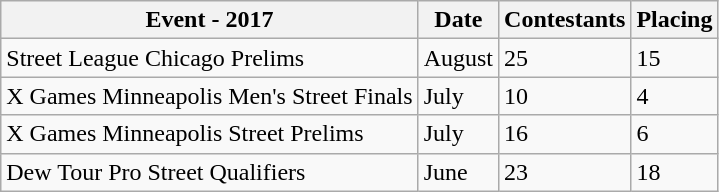<table class="wikitable">
<tr>
<th>Event - 2017</th>
<th>Date</th>
<th>Contestants</th>
<th>Placing</th>
</tr>
<tr>
<td>Street League Chicago Prelims</td>
<td>August</td>
<td>25</td>
<td>15</td>
</tr>
<tr>
<td>X Games Minneapolis Men's Street Finals</td>
<td>July</td>
<td>10</td>
<td>4</td>
</tr>
<tr>
<td>X Games Minneapolis Street Prelims</td>
<td>July</td>
<td>16</td>
<td>6</td>
</tr>
<tr>
<td>Dew Tour Pro Street Qualifiers</td>
<td>June</td>
<td>23</td>
<td>18</td>
</tr>
</table>
